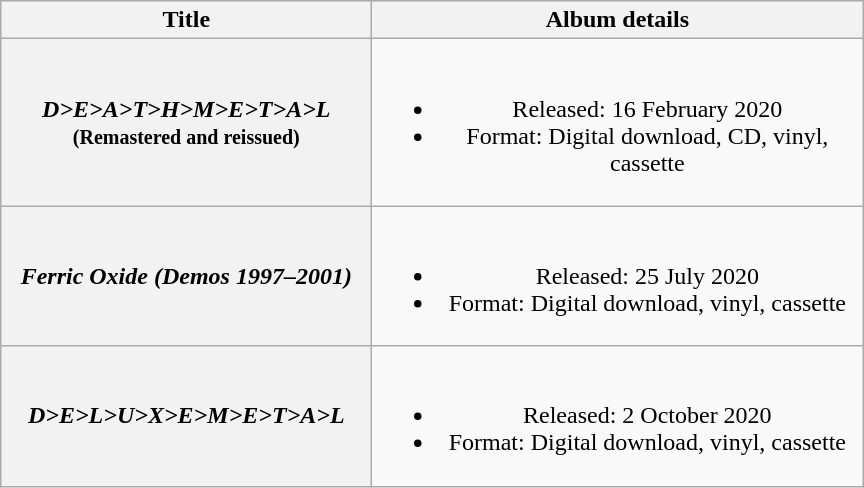<table class="wikitable plainrowheaders" style="text-align:center;">
<tr>
<th scope="col" style="width:15em;">Title</th>
<th scope="col" style="width:20em;">Album details</th>
</tr>
<tr>
<th scope="row"><em>D>E>A>T>H>M>E>T>A>L</em> <small>(Remastered and reissued)</small></th>
<td><br><ul><li>Released: 16 February 2020</li><li>Format: Digital download, CD, vinyl, cassette</li></ul></td>
</tr>
<tr>
<th scope="row"><em>Ferric Oxide (Demos 1997–2001)</em></th>
<td><br><ul><li>Released: 25 July 2020</li><li>Format: Digital download, vinyl, cassette</li></ul></td>
</tr>
<tr>
<th scope="row"><em>D>E>L>U>X>E>M>E>T>A>L</em></th>
<td><br><ul><li>Released: 2 October 2020</li><li>Format: Digital download, vinyl, cassette</li></ul></td>
</tr>
</table>
